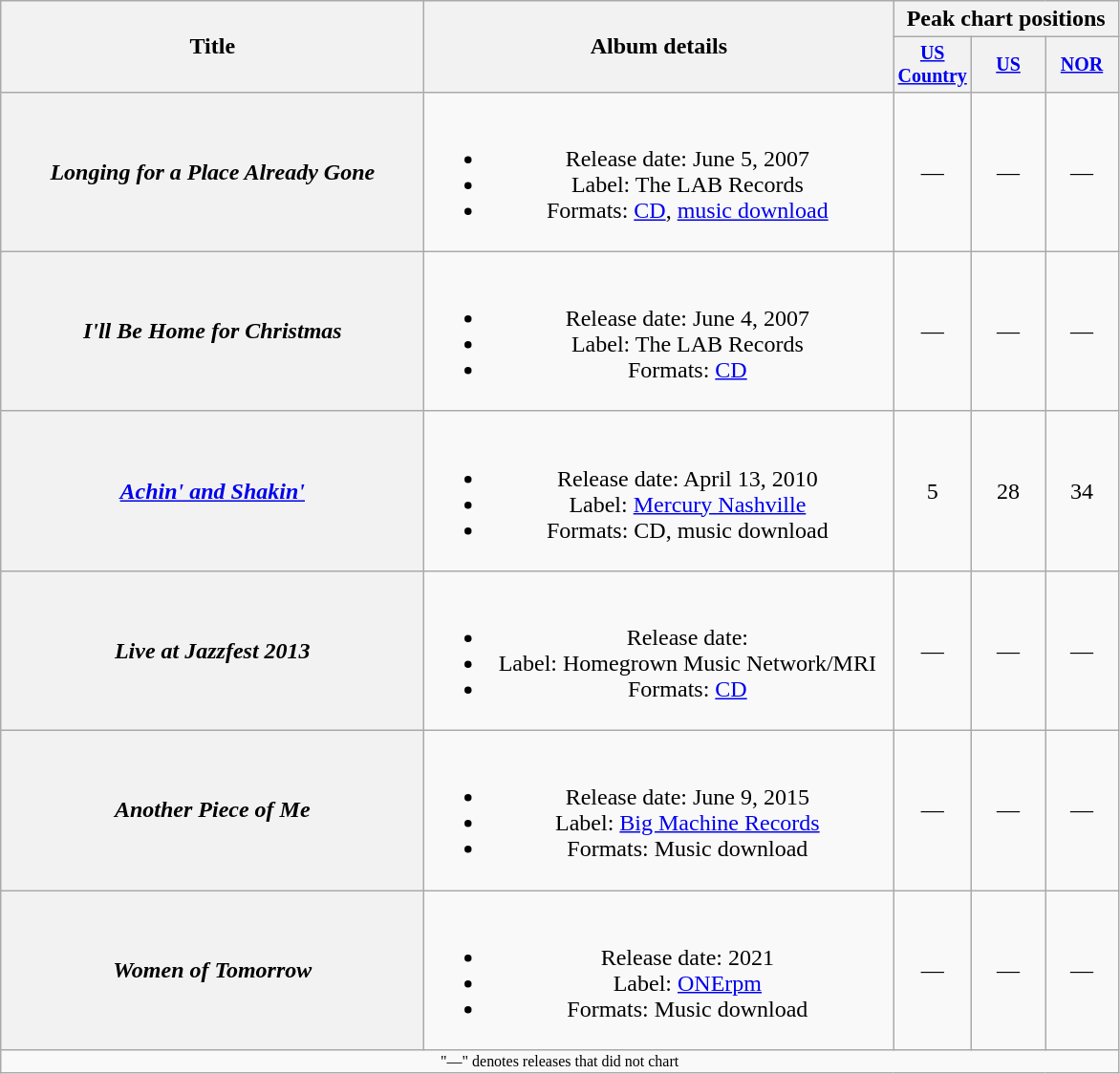<table class="wikitable plainrowheaders" style="text-align:center;">
<tr>
<th rowspan="2" style="width:18em;">Title</th>
<th rowspan="2" style="width:20em;">Album details</th>
<th colspan="3">Peak chart positions</th>
</tr>
<tr style="font-size:smaller;">
<th style="width:45px;"><a href='#'>US Country</a><br></th>
<th style="width:45px;"><a href='#'>US</a><br></th>
<th style="width:45px;"><a href='#'>NOR</a><br></th>
</tr>
<tr>
<th scope="row"><em>Longing for a Place Already Gone</em></th>
<td><br><ul><li>Release date: June 5, 2007</li><li>Label: The LAB Records</li><li>Formats: <a href='#'>CD</a>, <a href='#'>music download</a></li></ul></td>
<td>—</td>
<td>—</td>
<td>—</td>
</tr>
<tr>
<th scope="row"><em>I'll Be Home for Christmas</em></th>
<td><br><ul><li>Release date: June 4, 2007</li><li>Label: The LAB Records</li><li>Formats: <a href='#'>CD</a></li></ul></td>
<td>—</td>
<td>—</td>
<td>—</td>
</tr>
<tr>
<th scope="row"><em><a href='#'>Achin' and Shakin'</a></em></th>
<td><br><ul><li>Release date: April 13, 2010</li><li>Label: <a href='#'>Mercury Nashville</a></li><li>Formats: CD, music download</li></ul></td>
<td>5</td>
<td>28</td>
<td>34</td>
</tr>
<tr>
<th scope="row"><em>Live at Jazzfest 2013</em></th>
<td><br><ul><li>Release date:</li><li>Label: Homegrown Music Network/MRI</li><li>Formats: <a href='#'>CD</a></li></ul></td>
<td>—</td>
<td>—</td>
<td>—</td>
</tr>
<tr>
<th scope="row"><em>Another Piece of Me</em></th>
<td><br><ul><li>Release date: June 9, 2015</li><li>Label: <a href='#'>Big Machine Records</a></li><li>Formats: Music download</li></ul></td>
<td>—</td>
<td>—</td>
<td>—</td>
</tr>
<tr>
<th scope="row"><em>Women of Tomorrow</em></th>
<td><br><ul><li>Release date: 2021</li><li>Label: <a href='#'>ONErpm</a></li><li>Formats: Music download</li></ul></td>
<td>—</td>
<td>—</td>
<td>—</td>
</tr>
<tr>
<td colspan="5" style="font-size:8pt">"—" denotes releases that did not chart</td>
</tr>
</table>
